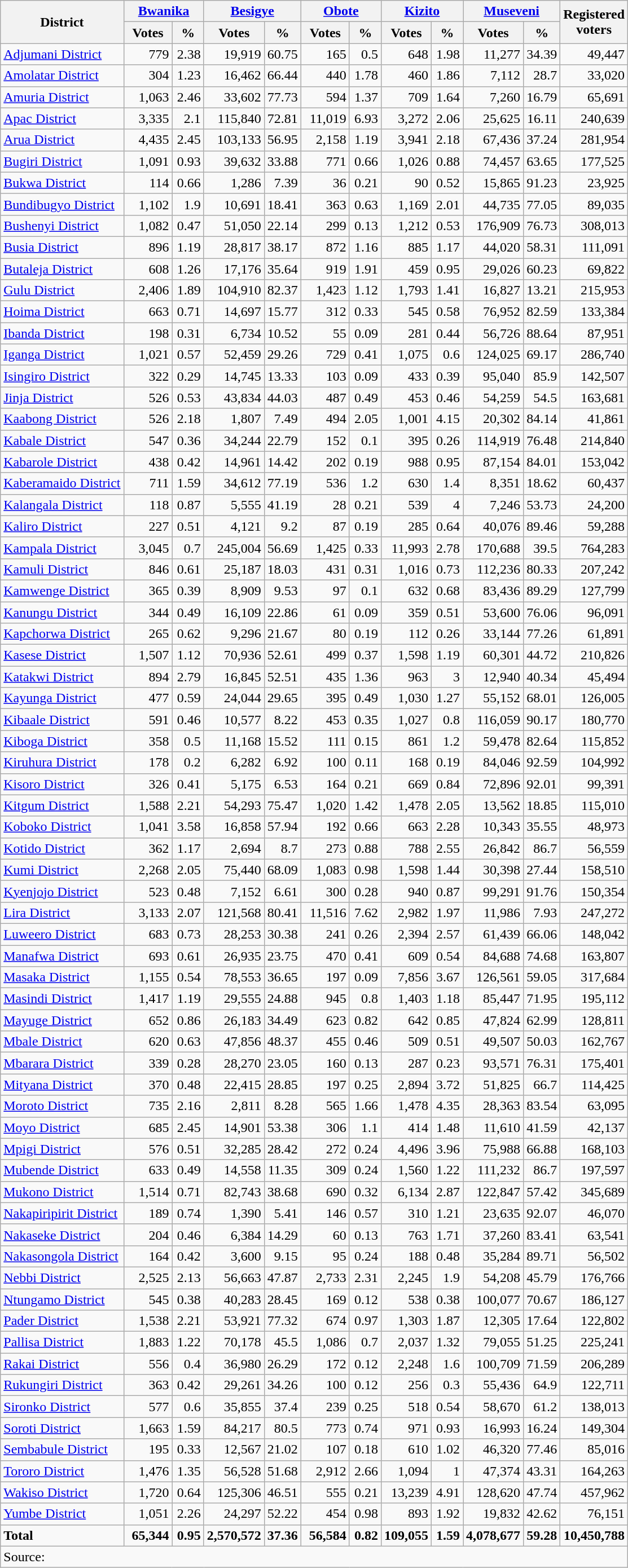<table class="wikitable sortable" style=text-align:right>
<tr>
<th rowspan=2>District</th>
<th colspan=2><a href='#'>Bwanika</a></th>
<th colspan=2><a href='#'>Besigye</a></th>
<th colspan=2><a href='#'>Obote</a></th>
<th colspan=2><a href='#'>Kizito</a></th>
<th colspan=2><a href='#'>Museveni</a></th>
<th rowspan=2>Registered<br>voters</th>
</tr>
<tr>
<th width=50>Votes</th>
<th width=30>%</th>
<th width=50>Votes</th>
<th width=30>%</th>
<th width=50>Votes</th>
<th width=30>%</th>
<th width=50>Votes</th>
<th width=30>%</th>
<th width=50>Votes</th>
<th width=30>%</th>
</tr>
<tr>
<td align=left><a href='#'>Adjumani District</a></td>
<td>779</td>
<td>2.38</td>
<td>19,919</td>
<td>60.75</td>
<td>165</td>
<td>0.5</td>
<td>648</td>
<td>1.98</td>
<td>11,277</td>
<td>34.39</td>
<td>49,447</td>
</tr>
<tr>
<td align=left><a href='#'>Amolatar District</a></td>
<td>304</td>
<td>1.23</td>
<td>16,462</td>
<td>66.44</td>
<td>440</td>
<td>1.78</td>
<td>460</td>
<td>1.86</td>
<td>7,112</td>
<td>28.7</td>
<td>33,020</td>
</tr>
<tr>
<td align=left><a href='#'>Amuria District</a></td>
<td>1,063</td>
<td>2.46</td>
<td>33,602</td>
<td>77.73</td>
<td>594</td>
<td>1.37</td>
<td>709</td>
<td>1.64</td>
<td>7,260</td>
<td>16.79</td>
<td>65,691</td>
</tr>
<tr>
<td align=left><a href='#'>Apac District</a></td>
<td>3,335</td>
<td>2.1</td>
<td>115,840</td>
<td>72.81</td>
<td>11,019</td>
<td>6.93</td>
<td>3,272</td>
<td>2.06</td>
<td>25,625</td>
<td>16.11</td>
<td>240,639</td>
</tr>
<tr>
<td align=left><a href='#'>Arua District</a></td>
<td>4,435</td>
<td>2.45</td>
<td>103,133</td>
<td>56.95</td>
<td>2,158</td>
<td>1.19</td>
<td>3,941</td>
<td>2.18</td>
<td>67,436</td>
<td>37.24</td>
<td>281,954</td>
</tr>
<tr>
<td align=left><a href='#'>Bugiri District</a></td>
<td>1,091</td>
<td>0.93</td>
<td>39,632</td>
<td>33.88</td>
<td>771</td>
<td>0.66</td>
<td>1,026</td>
<td>0.88</td>
<td>74,457</td>
<td>63.65</td>
<td>177,525</td>
</tr>
<tr>
<td align=left><a href='#'>Bukwa District</a></td>
<td>114</td>
<td>0.66</td>
<td>1,286</td>
<td>7.39</td>
<td>36</td>
<td>0.21</td>
<td>90</td>
<td>0.52</td>
<td>15,865</td>
<td>91.23</td>
<td>23,925</td>
</tr>
<tr>
<td align=left><a href='#'>Bundibugyo District</a></td>
<td>1,102</td>
<td>1.9</td>
<td>10,691</td>
<td>18.41</td>
<td>363</td>
<td>0.63</td>
<td>1,169</td>
<td>2.01</td>
<td>44,735</td>
<td>77.05</td>
<td>89,035</td>
</tr>
<tr>
<td align=left><a href='#'>Bushenyi District</a></td>
<td>1,082</td>
<td>0.47</td>
<td>51,050</td>
<td>22.14</td>
<td>299</td>
<td>0.13</td>
<td>1,212</td>
<td>0.53</td>
<td>176,909</td>
<td>76.73</td>
<td>308,013</td>
</tr>
<tr>
<td align=left><a href='#'>Busia District</a></td>
<td>896</td>
<td>1.19</td>
<td>28,817</td>
<td>38.17</td>
<td>872</td>
<td>1.16</td>
<td>885</td>
<td>1.17</td>
<td>44,020</td>
<td>58.31</td>
<td>111,091</td>
</tr>
<tr>
<td align=left><a href='#'>Butaleja District</a></td>
<td>608</td>
<td>1.26</td>
<td>17,176</td>
<td>35.64</td>
<td>919</td>
<td>1.91</td>
<td>459</td>
<td>0.95</td>
<td>29,026</td>
<td>60.23</td>
<td>69,822</td>
</tr>
<tr>
<td align=left><a href='#'>Gulu District</a></td>
<td>2,406</td>
<td>1.89</td>
<td>104,910</td>
<td>82.37</td>
<td>1,423</td>
<td>1.12</td>
<td>1,793</td>
<td>1.41</td>
<td>16,827</td>
<td>13.21</td>
<td>215,953</td>
</tr>
<tr>
<td align=left><a href='#'>Hoima District</a></td>
<td>663</td>
<td>0.71</td>
<td>14,697</td>
<td>15.77</td>
<td>312</td>
<td>0.33</td>
<td>545</td>
<td>0.58</td>
<td>76,952</td>
<td>82.59</td>
<td>133,384</td>
</tr>
<tr>
<td align=left><a href='#'>Ibanda District</a></td>
<td>198</td>
<td>0.31</td>
<td>6,734</td>
<td>10.52</td>
<td>55</td>
<td>0.09</td>
<td>281</td>
<td>0.44</td>
<td>56,726</td>
<td>88.64</td>
<td>87,951</td>
</tr>
<tr>
<td align=left><a href='#'>Iganga District</a></td>
<td>1,021</td>
<td>0.57</td>
<td>52,459</td>
<td>29.26</td>
<td>729</td>
<td>0.41</td>
<td>1,075</td>
<td>0.6</td>
<td>124,025</td>
<td>69.17</td>
<td>286,740</td>
</tr>
<tr>
<td align=left><a href='#'>Isingiro District</a></td>
<td>322</td>
<td>0.29</td>
<td>14,745</td>
<td>13.33</td>
<td>103</td>
<td>0.09</td>
<td>433</td>
<td>0.39</td>
<td>95,040</td>
<td>85.9</td>
<td>142,507</td>
</tr>
<tr>
<td align=left><a href='#'>Jinja District</a></td>
<td>526</td>
<td>0.53</td>
<td>43,834</td>
<td>44.03</td>
<td>487</td>
<td>0.49</td>
<td>453</td>
<td>0.46</td>
<td>54,259</td>
<td>54.5</td>
<td>163,681</td>
</tr>
<tr>
<td align=left><a href='#'>Kaabong District</a></td>
<td>526</td>
<td>2.18</td>
<td>1,807</td>
<td>7.49</td>
<td>494</td>
<td>2.05</td>
<td>1,001</td>
<td>4.15</td>
<td>20,302</td>
<td>84.14</td>
<td>41,861</td>
</tr>
<tr>
<td align=left><a href='#'>Kabale District</a></td>
<td>547</td>
<td>0.36</td>
<td>34,244</td>
<td>22.79</td>
<td>152</td>
<td>0.1</td>
<td>395</td>
<td>0.26</td>
<td>114,919</td>
<td>76.48</td>
<td>214,840</td>
</tr>
<tr>
<td align=left><a href='#'>Kabarole District</a></td>
<td>438</td>
<td>0.42</td>
<td>14,961</td>
<td>14.42</td>
<td>202</td>
<td>0.19</td>
<td>988</td>
<td>0.95</td>
<td>87,154</td>
<td>84.01</td>
<td>153,042</td>
</tr>
<tr>
<td align=left><a href='#'>Kaberamaido District</a></td>
<td>711</td>
<td>1.59</td>
<td>34,612</td>
<td>77.19</td>
<td>536</td>
<td>1.2</td>
<td>630</td>
<td>1.4</td>
<td>8,351</td>
<td>18.62</td>
<td>60,437</td>
</tr>
<tr>
<td align=left><a href='#'>Kalangala District</a></td>
<td>118</td>
<td>0.87</td>
<td>5,555</td>
<td>41.19</td>
<td>28</td>
<td>0.21</td>
<td>539</td>
<td>4</td>
<td>7,246</td>
<td>53.73</td>
<td>24,200</td>
</tr>
<tr>
<td align=left><a href='#'>Kaliro District</a></td>
<td>227</td>
<td>0.51</td>
<td>4,121</td>
<td>9.2</td>
<td>87</td>
<td>0.19</td>
<td>285</td>
<td>0.64</td>
<td>40,076</td>
<td>89.46</td>
<td>59,288</td>
</tr>
<tr>
<td align=left><a href='#'>Kampala District</a></td>
<td>3,045</td>
<td>0.7</td>
<td>245,004</td>
<td>56.69</td>
<td>1,425</td>
<td>0.33</td>
<td>11,993</td>
<td>2.78</td>
<td>170,688</td>
<td>39.5</td>
<td>764,283</td>
</tr>
<tr>
<td align=left><a href='#'>Kamuli District</a></td>
<td>846</td>
<td>0.61</td>
<td>25,187</td>
<td>18.03</td>
<td>431</td>
<td>0.31</td>
<td>1,016</td>
<td>0.73</td>
<td>112,236</td>
<td>80.33</td>
<td>207,242</td>
</tr>
<tr>
<td align=left><a href='#'>Kamwenge District</a></td>
<td>365</td>
<td>0.39</td>
<td>8,909</td>
<td>9.53</td>
<td>97</td>
<td>0.1</td>
<td>632</td>
<td>0.68</td>
<td>83,436</td>
<td>89.29</td>
<td>127,799</td>
</tr>
<tr>
<td align=left><a href='#'>Kanungu District</a></td>
<td>344</td>
<td>0.49</td>
<td>16,109</td>
<td>22.86</td>
<td>61</td>
<td>0.09</td>
<td>359</td>
<td>0.51</td>
<td>53,600</td>
<td>76.06</td>
<td>96,091</td>
</tr>
<tr>
<td align=left><a href='#'>Kapchorwa District</a></td>
<td>265</td>
<td>0.62</td>
<td>9,296</td>
<td>21.67</td>
<td>80</td>
<td>0.19</td>
<td>112</td>
<td>0.26</td>
<td>33,144</td>
<td>77.26</td>
<td>61,891</td>
</tr>
<tr>
<td align=left><a href='#'>Kasese District</a></td>
<td>1,507</td>
<td>1.12</td>
<td>70,936</td>
<td>52.61</td>
<td>499</td>
<td>0.37</td>
<td>1,598</td>
<td>1.19</td>
<td>60,301</td>
<td>44.72</td>
<td>210,826</td>
</tr>
<tr>
<td align=left><a href='#'>Katakwi District</a></td>
<td>894</td>
<td>2.79</td>
<td>16,845</td>
<td>52.51</td>
<td>435</td>
<td>1.36</td>
<td>963</td>
<td>3</td>
<td>12,940</td>
<td>40.34</td>
<td>45,494</td>
</tr>
<tr>
<td align=left><a href='#'>Kayunga District</a></td>
<td>477</td>
<td>0.59</td>
<td>24,044</td>
<td>29.65</td>
<td>395</td>
<td>0.49</td>
<td>1,030</td>
<td>1.27</td>
<td>55,152</td>
<td>68.01</td>
<td>126,005</td>
</tr>
<tr>
<td align=left><a href='#'>Kibaale District</a></td>
<td>591</td>
<td>0.46</td>
<td>10,577</td>
<td>8.22</td>
<td>453</td>
<td>0.35</td>
<td>1,027</td>
<td>0.8</td>
<td>116,059</td>
<td>90.17</td>
<td>180,770</td>
</tr>
<tr>
<td align=left><a href='#'>Kiboga District</a></td>
<td>358</td>
<td>0.5</td>
<td>11,168</td>
<td>15.52</td>
<td>111</td>
<td>0.15</td>
<td>861</td>
<td>1.2</td>
<td>59,478</td>
<td>82.64</td>
<td>115,852</td>
</tr>
<tr>
<td align=left><a href='#'>Kiruhura District</a></td>
<td>178</td>
<td>0.2</td>
<td>6,282</td>
<td>6.92</td>
<td>100</td>
<td>0.11</td>
<td>168</td>
<td>0.19</td>
<td>84,046</td>
<td>92.59</td>
<td>104,992</td>
</tr>
<tr>
<td align=left><a href='#'>Kisoro District</a></td>
<td>326</td>
<td>0.41</td>
<td>5,175</td>
<td>6.53</td>
<td>164</td>
<td>0.21</td>
<td>669</td>
<td>0.84</td>
<td>72,896</td>
<td>92.01</td>
<td>99,391</td>
</tr>
<tr>
<td align=left><a href='#'>Kitgum District</a></td>
<td>1,588</td>
<td>2.21</td>
<td>54,293</td>
<td>75.47</td>
<td>1,020</td>
<td>1.42</td>
<td>1,478</td>
<td>2.05</td>
<td>13,562</td>
<td>18.85</td>
<td>115,010</td>
</tr>
<tr>
<td align=left><a href='#'>Koboko District</a></td>
<td>1,041</td>
<td>3.58</td>
<td>16,858</td>
<td>57.94</td>
<td>192</td>
<td>0.66</td>
<td>663</td>
<td>2.28</td>
<td>10,343</td>
<td>35.55</td>
<td>48,973</td>
</tr>
<tr>
<td align=left><a href='#'>Kotido District</a></td>
<td>362</td>
<td>1.17</td>
<td>2,694</td>
<td>8.7</td>
<td>273</td>
<td>0.88</td>
<td>788</td>
<td>2.55</td>
<td>26,842</td>
<td>86.7</td>
<td>56,559</td>
</tr>
<tr>
<td align=left><a href='#'>Kumi District</a></td>
<td>2,268</td>
<td>2.05</td>
<td>75,440</td>
<td>68.09</td>
<td>1,083</td>
<td>0.98</td>
<td>1,598</td>
<td>1.44</td>
<td>30,398</td>
<td>27.44</td>
<td>158,510</td>
</tr>
<tr>
<td align=left><a href='#'>Kyenjojo District</a></td>
<td>523</td>
<td>0.48</td>
<td>7,152</td>
<td>6.61</td>
<td>300</td>
<td>0.28</td>
<td>940</td>
<td>0.87</td>
<td>99,291</td>
<td>91.76</td>
<td>150,354</td>
</tr>
<tr>
<td align=left><a href='#'>Lira District</a></td>
<td>3,133</td>
<td>2.07</td>
<td>121,568</td>
<td>80.41</td>
<td>11,516</td>
<td>7.62</td>
<td>2,982</td>
<td>1.97</td>
<td>11,986</td>
<td>7.93</td>
<td>247,272</td>
</tr>
<tr>
<td align=left><a href='#'>Luweero District</a></td>
<td>683</td>
<td>0.73</td>
<td>28,253</td>
<td>30.38</td>
<td>241</td>
<td>0.26</td>
<td>2,394</td>
<td>2.57</td>
<td>61,439</td>
<td>66.06</td>
<td>148,042</td>
</tr>
<tr>
<td align=left><a href='#'>Manafwa District</a></td>
<td>693</td>
<td>0.61</td>
<td>26,935</td>
<td>23.75</td>
<td>470</td>
<td>0.41</td>
<td>609</td>
<td>0.54</td>
<td>84,688</td>
<td>74.68</td>
<td>163,807</td>
</tr>
<tr>
<td align=left><a href='#'>Masaka District</a></td>
<td>1,155</td>
<td>0.54</td>
<td>78,553</td>
<td>36.65</td>
<td>197</td>
<td>0.09</td>
<td>7,856</td>
<td>3.67</td>
<td>126,561</td>
<td>59.05</td>
<td>317,684</td>
</tr>
<tr>
<td align=left><a href='#'>Masindi District</a></td>
<td>1,417</td>
<td>1.19</td>
<td>29,555</td>
<td>24.88</td>
<td>945</td>
<td>0.8</td>
<td>1,403</td>
<td>1.18</td>
<td>85,447</td>
<td>71.95</td>
<td>195,112</td>
</tr>
<tr>
<td align=left><a href='#'>Mayuge District</a></td>
<td>652</td>
<td>0.86</td>
<td>26,183</td>
<td>34.49</td>
<td>623</td>
<td>0.82</td>
<td>642</td>
<td>0.85</td>
<td>47,824</td>
<td>62.99</td>
<td>128,811</td>
</tr>
<tr>
<td align=left><a href='#'>Mbale District</a></td>
<td>620</td>
<td>0.63</td>
<td>47,856</td>
<td>48.37</td>
<td>455</td>
<td>0.46</td>
<td>509</td>
<td>0.51</td>
<td>49,507</td>
<td>50.03</td>
<td>162,767</td>
</tr>
<tr>
<td align=left><a href='#'>Mbarara District</a></td>
<td>339</td>
<td>0.28</td>
<td>28,270</td>
<td>23.05</td>
<td>160</td>
<td>0.13</td>
<td>287</td>
<td>0.23</td>
<td>93,571</td>
<td>76.31</td>
<td>175,401</td>
</tr>
<tr>
<td align=left><a href='#'>Mityana District</a></td>
<td>370</td>
<td>0.48</td>
<td>22,415</td>
<td>28.85</td>
<td>197</td>
<td>0.25</td>
<td>2,894</td>
<td>3.72</td>
<td>51,825</td>
<td>66.7</td>
<td>114,425</td>
</tr>
<tr>
<td align=left><a href='#'>Moroto District</a></td>
<td>735</td>
<td>2.16</td>
<td>2,811</td>
<td>8.28</td>
<td>565</td>
<td>1.66</td>
<td>1,478</td>
<td>4.35</td>
<td>28,363</td>
<td>83.54</td>
<td>63,095</td>
</tr>
<tr>
<td align=left><a href='#'>Moyo District</a></td>
<td>685</td>
<td>2.45</td>
<td>14,901</td>
<td>53.38</td>
<td>306</td>
<td>1.1</td>
<td>414</td>
<td>1.48</td>
<td>11,610</td>
<td>41.59</td>
<td>42,137</td>
</tr>
<tr>
<td align=left><a href='#'>Mpigi District</a></td>
<td>576</td>
<td>0.51</td>
<td>32,285</td>
<td>28.42</td>
<td>272</td>
<td>0.24</td>
<td>4,496</td>
<td>3.96</td>
<td>75,988</td>
<td>66.88</td>
<td>168,103</td>
</tr>
<tr>
<td align=left><a href='#'>Mubende District</a></td>
<td>633</td>
<td>0.49</td>
<td>14,558</td>
<td>11.35</td>
<td>309</td>
<td>0.24</td>
<td>1,560</td>
<td>1.22</td>
<td>111,232</td>
<td>86.7</td>
<td>197,597</td>
</tr>
<tr>
<td align=left><a href='#'>Mukono District</a></td>
<td>1,514</td>
<td>0.71</td>
<td>82,743</td>
<td>38.68</td>
<td>690</td>
<td>0.32</td>
<td>6,134</td>
<td>2.87</td>
<td>122,847</td>
<td>57.42</td>
<td>345,689</td>
</tr>
<tr>
<td align=left><a href='#'>Nakapiripirit District</a></td>
<td>189</td>
<td>0.74</td>
<td>1,390</td>
<td>5.41</td>
<td>146</td>
<td>0.57</td>
<td>310</td>
<td>1.21</td>
<td>23,635</td>
<td>92.07</td>
<td>46,070</td>
</tr>
<tr>
<td align=left><a href='#'>Nakaseke District</a></td>
<td>204</td>
<td>0.46</td>
<td>6,384</td>
<td>14.29</td>
<td>60</td>
<td>0.13</td>
<td>763</td>
<td>1.71</td>
<td>37,260</td>
<td>83.41</td>
<td>63,541</td>
</tr>
<tr>
<td align=left><a href='#'>Nakasongola District</a></td>
<td>164</td>
<td>0.42</td>
<td>3,600</td>
<td>9.15</td>
<td>95</td>
<td>0.24</td>
<td>188</td>
<td>0.48</td>
<td>35,284</td>
<td>89.71</td>
<td>56,502</td>
</tr>
<tr>
<td align=left><a href='#'>Nebbi District</a></td>
<td>2,525</td>
<td>2.13</td>
<td>56,663</td>
<td>47.87</td>
<td>2,733</td>
<td>2.31</td>
<td>2,245</td>
<td>1.9</td>
<td>54,208</td>
<td>45.79</td>
<td>176,766</td>
</tr>
<tr>
<td align=left><a href='#'>Ntungamo District</a></td>
<td>545</td>
<td>0.38</td>
<td>40,283</td>
<td>28.45</td>
<td>169</td>
<td>0.12</td>
<td>538</td>
<td>0.38</td>
<td>100,077</td>
<td>70.67</td>
<td>186,127</td>
</tr>
<tr>
<td align=left><a href='#'>Pader District</a></td>
<td>1,538</td>
<td>2.21</td>
<td>53,921</td>
<td>77.32</td>
<td>674</td>
<td>0.97</td>
<td>1,303</td>
<td>1.87</td>
<td>12,305</td>
<td>17.64</td>
<td>122,802</td>
</tr>
<tr>
<td align=left><a href='#'>Pallisa District</a></td>
<td>1,883</td>
<td>1.22</td>
<td>70,178</td>
<td>45.5</td>
<td>1,086</td>
<td>0.7</td>
<td>2,037</td>
<td>1.32</td>
<td>79,055</td>
<td>51.25</td>
<td>225,241</td>
</tr>
<tr>
<td align=left><a href='#'>Rakai District</a></td>
<td>556</td>
<td>0.4</td>
<td>36,980</td>
<td>26.29</td>
<td>172</td>
<td>0.12</td>
<td>2,248</td>
<td>1.6</td>
<td>100,709</td>
<td>71.59</td>
<td>206,289</td>
</tr>
<tr>
<td align=left><a href='#'>Rukungiri District</a></td>
<td>363</td>
<td>0.42</td>
<td>29,261</td>
<td>34.26</td>
<td>100</td>
<td>0.12</td>
<td>256</td>
<td>0.3</td>
<td>55,436</td>
<td>64.9</td>
<td>122,711</td>
</tr>
<tr>
<td align=left><a href='#'>Sironko District</a></td>
<td>577</td>
<td>0.6</td>
<td>35,855</td>
<td>37.4</td>
<td>239</td>
<td>0.25</td>
<td>518</td>
<td>0.54</td>
<td>58,670</td>
<td>61.2</td>
<td>138,013</td>
</tr>
<tr>
<td align=left><a href='#'>Soroti District</a></td>
<td>1,663</td>
<td>1.59</td>
<td>84,217</td>
<td>80.5</td>
<td>773</td>
<td>0.74</td>
<td>971</td>
<td>0.93</td>
<td>16,993</td>
<td>16.24</td>
<td>149,304</td>
</tr>
<tr>
<td align=left><a href='#'>Sembabule District</a></td>
<td>195</td>
<td>0.33</td>
<td>12,567</td>
<td>21.02</td>
<td>107</td>
<td>0.18</td>
<td>610</td>
<td>1.02</td>
<td>46,320</td>
<td>77.46</td>
<td>85,016</td>
</tr>
<tr>
<td align=left><a href='#'>Tororo District</a></td>
<td>1,476</td>
<td>1.35</td>
<td>56,528</td>
<td>51.68</td>
<td>2,912</td>
<td>2.66</td>
<td>1,094</td>
<td>1</td>
<td>47,374</td>
<td>43.31</td>
<td>164,263</td>
</tr>
<tr>
<td align=left><a href='#'>Wakiso District</a></td>
<td>1,720</td>
<td>0.64</td>
<td>125,306</td>
<td>46.51</td>
<td>555</td>
<td>0.21</td>
<td>13,239</td>
<td>4.91</td>
<td>128,620</td>
<td>47.74</td>
<td>457,962</td>
</tr>
<tr>
<td align=left><a href='#'>Yumbe District</a></td>
<td>1,051</td>
<td>2.26</td>
<td>24,297</td>
<td>52.22</td>
<td>454</td>
<td>0.98</td>
<td>893</td>
<td>1.92</td>
<td>19,832</td>
<td>42.62</td>
<td>76,151</td>
</tr>
<tr class=sortbottom style=font-weight:bold>
<td align=left>Total</td>
<td>65,344</td>
<td>0.95</td>
<td>2,570,572</td>
<td>37.36</td>
<td>56,584</td>
<td>0.82</td>
<td>109,055</td>
<td>1.59</td>
<td>4,078,677</td>
<td>59.28</td>
<td>10,450,788</td>
</tr>
<tr class=sortbottom>
<td align=left colspan=12>Source: </td>
</tr>
</table>
